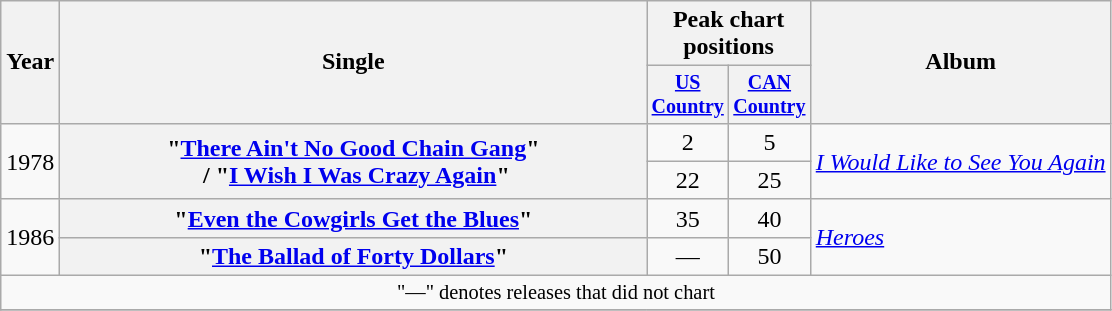<table class="wikitable plainrowheaders" style="text-align:center;">
<tr>
<th rowspan="2">Year</th>
<th rowspan="2" style="width:24em;">Single</th>
<th colspan="2">Peak chart<br>positions</th>
<th rowspan="2">Album</th>
</tr>
<tr style="font-size:smaller;">
<th width="45"><a href='#'>US Country</a><br></th>
<th width="45"><a href='#'>CAN Country</a></th>
</tr>
<tr>
<td rowspan="2">1978</td>
<th scope="row" rowspan="2">"<a href='#'>There Ain't No Good Chain Gang</a>"<br> / "<a href='#'>I Wish I Was Crazy Again</a>"</th>
<td>2</td>
<td>5</td>
<td align="left" rowspan="2"><em><a href='#'>I Would Like to See You Again</a></em></td>
</tr>
<tr>
<td>22</td>
<td>25</td>
</tr>
<tr>
<td rowspan="2">1986</td>
<th scope="row">"<a href='#'>Even the Cowgirls Get the Blues</a>"</th>
<td>35</td>
<td>40</td>
<td align="left" rowspan="2"><em><a href='#'>Heroes</a></em></td>
</tr>
<tr>
<th scope="row">"<a href='#'>The Ballad of Forty Dollars</a>"</th>
<td>—</td>
<td>50</td>
</tr>
<tr>
<td colspan="6" style="font-size:85%">"—" denotes releases that did not chart</td>
</tr>
<tr>
</tr>
</table>
